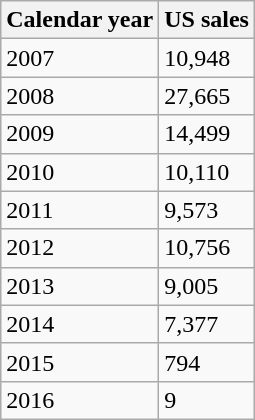<table class="wikitable">
<tr>
<th>Calendar year</th>
<th>US sales</th>
</tr>
<tr>
<td>2007</td>
<td>10,948</td>
</tr>
<tr>
<td>2008</td>
<td>27,665</td>
</tr>
<tr>
<td>2009</td>
<td>14,499</td>
</tr>
<tr>
<td>2010</td>
<td>10,110</td>
</tr>
<tr>
<td>2011</td>
<td>9,573</td>
</tr>
<tr>
<td>2012</td>
<td>10,756</td>
</tr>
<tr>
<td>2013</td>
<td>9,005</td>
</tr>
<tr>
<td>2014</td>
<td>7,377</td>
</tr>
<tr>
<td>2015</td>
<td>794</td>
</tr>
<tr>
<td>2016</td>
<td>9</td>
</tr>
</table>
